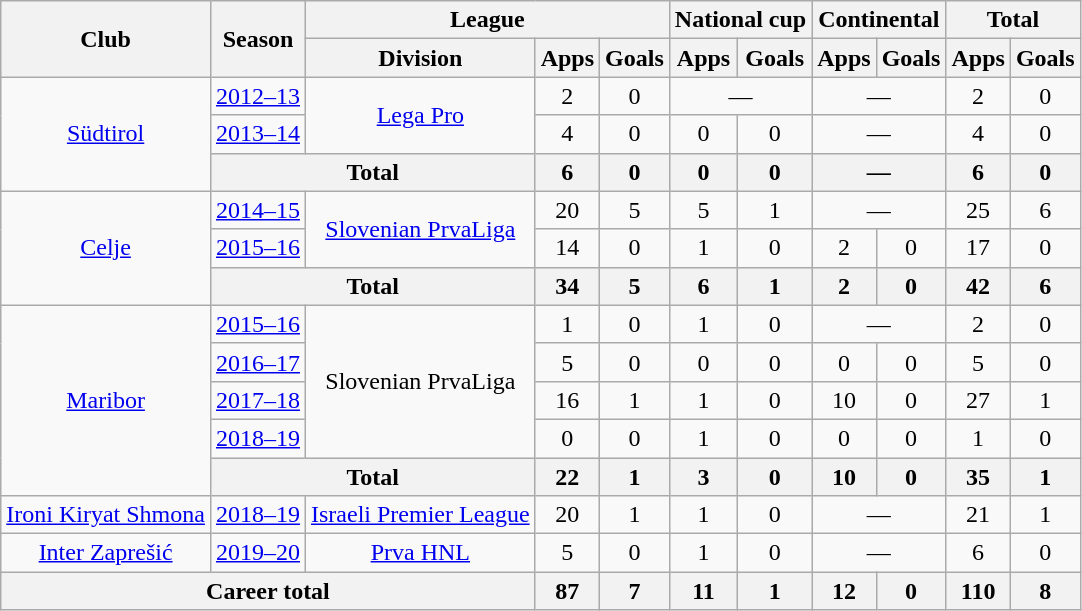<table class="wikitable" style="text-align:center">
<tr>
<th rowspan="2">Club</th>
<th rowspan="2">Season</th>
<th colspan="3">League</th>
<th colspan="2">National cup</th>
<th colspan="2">Continental</th>
<th colspan="2">Total</th>
</tr>
<tr>
<th>Division</th>
<th>Apps</th>
<th>Goals</th>
<th>Apps</th>
<th>Goals</th>
<th>Apps</th>
<th>Goals</th>
<th>Apps</th>
<th>Goals</th>
</tr>
<tr>
<td rowspan="3" valign="center"><a href='#'>Südtirol</a></td>
<td><a href='#'>2012–13</a></td>
<td rowspan="2"><a href='#'>Lega Pro</a></td>
<td>2</td>
<td>0</td>
<td colspan="2">—</td>
<td colspan="2">—</td>
<td>2</td>
<td>0</td>
</tr>
<tr>
<td><a href='#'>2013–14</a></td>
<td>4</td>
<td>0</td>
<td>0</td>
<td>0</td>
<td colspan="2">—</td>
<td>4</td>
<td>0</td>
</tr>
<tr>
<th colspan="2" valign="center">Total</th>
<th>6</th>
<th>0</th>
<th>0</th>
<th>0</th>
<th colspan="2">—</th>
<th>6</th>
<th>0</th>
</tr>
<tr>
<td rowspan="3" valign="center"><a href='#'>Celje</a></td>
<td><a href='#'>2014–15</a></td>
<td rowspan="2"><a href='#'>Slovenian PrvaLiga</a></td>
<td>20</td>
<td>5</td>
<td>5</td>
<td>1</td>
<td colspan="2">—</td>
<td>25</td>
<td>6</td>
</tr>
<tr>
<td><a href='#'>2015–16</a></td>
<td>14</td>
<td>0</td>
<td>1</td>
<td>0</td>
<td>2</td>
<td>0</td>
<td>17</td>
<td>0</td>
</tr>
<tr>
<th colspan="2" valign="center">Total</th>
<th>34</th>
<th>5</th>
<th>6</th>
<th>1</th>
<th>2</th>
<th>0</th>
<th>42</th>
<th>6</th>
</tr>
<tr>
<td rowspan="5" valign="center"><a href='#'>Maribor</a></td>
<td><a href='#'>2015–16</a></td>
<td rowspan="4">Slovenian PrvaLiga</td>
<td>1</td>
<td>0</td>
<td>1</td>
<td>0</td>
<td colspan="2">—</td>
<td>2</td>
<td>0</td>
</tr>
<tr>
<td><a href='#'>2016–17</a></td>
<td>5</td>
<td>0</td>
<td>0</td>
<td>0</td>
<td>0</td>
<td>0</td>
<td>5</td>
<td>0</td>
</tr>
<tr>
<td><a href='#'>2017–18</a></td>
<td>16</td>
<td>1</td>
<td>1</td>
<td>0</td>
<td>10</td>
<td>0</td>
<td>27</td>
<td>1</td>
</tr>
<tr>
<td><a href='#'>2018–19</a></td>
<td>0</td>
<td>0</td>
<td>1</td>
<td>0</td>
<td>0</td>
<td>0</td>
<td>1</td>
<td>0</td>
</tr>
<tr>
<th colspan="2" valign="center">Total</th>
<th>22</th>
<th>1</th>
<th>3</th>
<th>0</th>
<th>10</th>
<th>0</th>
<th>35</th>
<th>1</th>
</tr>
<tr>
<td valign="center"><a href='#'>Ironi Kiryat Shmona</a></td>
<td><a href='#'>2018–19</a></td>
<td rowspan="1"><a href='#'>Israeli Premier League</a></td>
<td>20</td>
<td>1</td>
<td>1</td>
<td>0</td>
<td colspan="2">—</td>
<td>21</td>
<td>1</td>
</tr>
<tr>
<td valign="center"><a href='#'>Inter Zaprešić</a></td>
<td><a href='#'>2019–20</a></td>
<td rowspan="1"><a href='#'>Prva HNL</a></td>
<td>5</td>
<td>0</td>
<td>1</td>
<td>0</td>
<td colspan="2">—</td>
<td>6</td>
<td>0</td>
</tr>
<tr>
<th colspan="3">Career total</th>
<th>87</th>
<th>7</th>
<th>11</th>
<th>1</th>
<th>12</th>
<th>0</th>
<th>110</th>
<th>8</th>
</tr>
</table>
